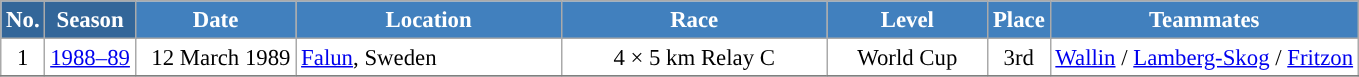<table class="wikitable sortable" style="font-size:95%; text-align:center; border:grey solid 1px; border-collapse:collapse; background:#ffffff;">
<tr style="background:#efefef;">
<th style="background-color:#369; color:white;">No.</th>
<th style="background-color:#369; color:white;">Season</th>
<th style="background-color:#4180be; color:white; width:100px;">Date</th>
<th style="background-color:#4180be; color:white; width:170px;">Location</th>
<th style="background-color:#4180be; color:white; width:170px;">Race</th>
<th style="background-color:#4180be; color:white; width:100px;">Level</th>
<th style="background-color:#4180be; color:white;">Place</th>
<th style="background-color:#4180be; color:white;">Teammates</th>
</tr>
<tr>
<td align=center>1</td>
<td rowspan=1 align=center><a href='#'>1988–89</a></td>
<td align=right>12 March 1989</td>
<td align=left> <a href='#'>Falun</a>, Sweden</td>
<td>4 × 5 km Relay C</td>
<td>World Cup</td>
<td>3rd</td>
<td><a href='#'>Wallin</a> / <a href='#'>Lamberg-Skog</a> / <a href='#'>Fritzon</a></td>
</tr>
<tr>
</tr>
</table>
